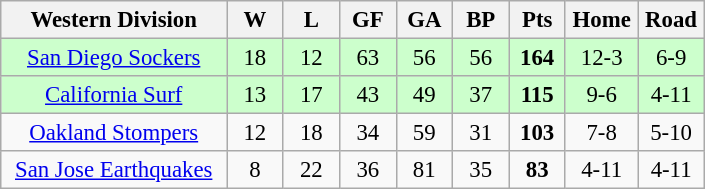<table class="wikitable" width="470" style="font-size:95%; text-align:center">
<tr>
<th width="30%">Western Division</th>
<th width="7.5%">W</th>
<th width="7.5%">L</th>
<th width="7.5%">GF</th>
<th width="7.5%">GA</th>
<th width="7.5%">BP</th>
<th width="7.5%">Pts</th>
<th width="7.5%">Home</th>
<th width="7.5%">Road</th>
</tr>
<tr bgcolor=#ccffcc>
<td><a href='#'>San Diego Sockers</a></td>
<td>18</td>
<td>12</td>
<td>63</td>
<td>56</td>
<td>56</td>
<td><strong>164</strong></td>
<td>12-3</td>
<td>6-9</td>
</tr>
<tr bgcolor=#ccffcc>
<td><a href='#'>California Surf</a></td>
<td>13</td>
<td>17</td>
<td>43</td>
<td>49</td>
<td>37</td>
<td><strong>115</strong></td>
<td>9-6</td>
<td>4-11</td>
</tr>
<tr>
<td><a href='#'>Oakland Stompers</a></td>
<td>12</td>
<td>18</td>
<td>34</td>
<td>59</td>
<td>31</td>
<td><strong>103</strong></td>
<td>7-8</td>
<td>5-10</td>
</tr>
<tr>
<td><a href='#'>San Jose Earthquakes</a></td>
<td>8</td>
<td>22</td>
<td>36</td>
<td>81</td>
<td>35</td>
<td><strong>83</strong></td>
<td>4-11</td>
<td>4-11</td>
</tr>
</table>
